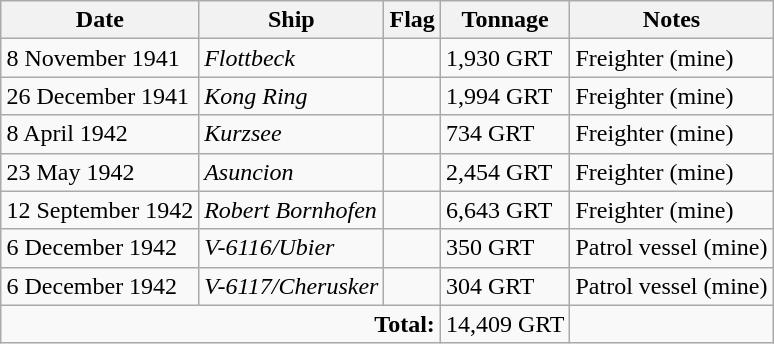<table class="wikitable" style="margin:1em auto;">
<tr>
<th>Date</th>
<th>Ship</th>
<th>Flag</th>
<th>Tonnage</th>
<th>Notes</th>
</tr>
<tr>
<td>8 November 1941</td>
<td><em>Flottbeck</em></td>
<td></td>
<td>1,930 GRT</td>
<td>Freighter (mine)</td>
</tr>
<tr>
<td>26 December 1941</td>
<td><em>Kong Ring</em></td>
<td></td>
<td>1,994 GRT</td>
<td>Freighter (mine)</td>
</tr>
<tr>
<td>8 April 1942</td>
<td><em>Kurzsee</em></td>
<td></td>
<td>734 GRT</td>
<td>Freighter (mine)</td>
</tr>
<tr>
<td>23 May 1942</td>
<td><em>Asuncion</em></td>
<td></td>
<td>2,454 GRT</td>
<td>Freighter (mine)</td>
</tr>
<tr>
<td>12 September 1942</td>
<td><em>Robert Bornhofen</em></td>
<td></td>
<td>6,643 GRT</td>
<td>Freighter (mine)</td>
</tr>
<tr>
<td>6 December 1942</td>
<td><em>V-6116/Ubier</em></td>
<td></td>
<td>350 GRT</td>
<td>Patrol vessel (mine)</td>
</tr>
<tr>
<td>6 December 1942</td>
<td><em>V-6117/Cherusker</em></td>
<td></td>
<td>304 GRT</td>
<td>Patrol vessel (mine)</td>
</tr>
<tr>
<td colspan=3 align=right><strong>Total:</strong></td>
<td>14,409 GRT</td>
<td></td>
</tr>
</table>
